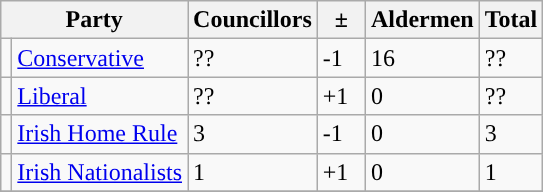<table class="wikitable">
<tr>
<th colspan="2">Party</th>
<th>Councillors</th>
<th>  ±  </th>
<th>Aldermen</th>
<th>Total</th>
</tr>
<tr>
<td style="background-color: "></td>
<td><a href='#'>Conservative</a></td>
<td>??</td>
<td>-1</td>
<td>16</td>
<td>??</td>
</tr>
<tr>
<td style="background-color: "></td>
<td><a href='#'>Liberal</a></td>
<td>??</td>
<td>+1</td>
<td>0</td>
<td>??</td>
</tr>
<tr>
<td style="background-color: "></td>
<td><a href='#'>Irish Home Rule</a></td>
<td>3</td>
<td>-1</td>
<td>0</td>
<td>3</td>
</tr>
<tr>
<td style="background-color: "></td>
<td><a href='#'>Irish Nationalists</a></td>
<td>1</td>
<td>+1</td>
<td>0</td>
<td>1</td>
</tr>
<tr>
</tr>
</table>
